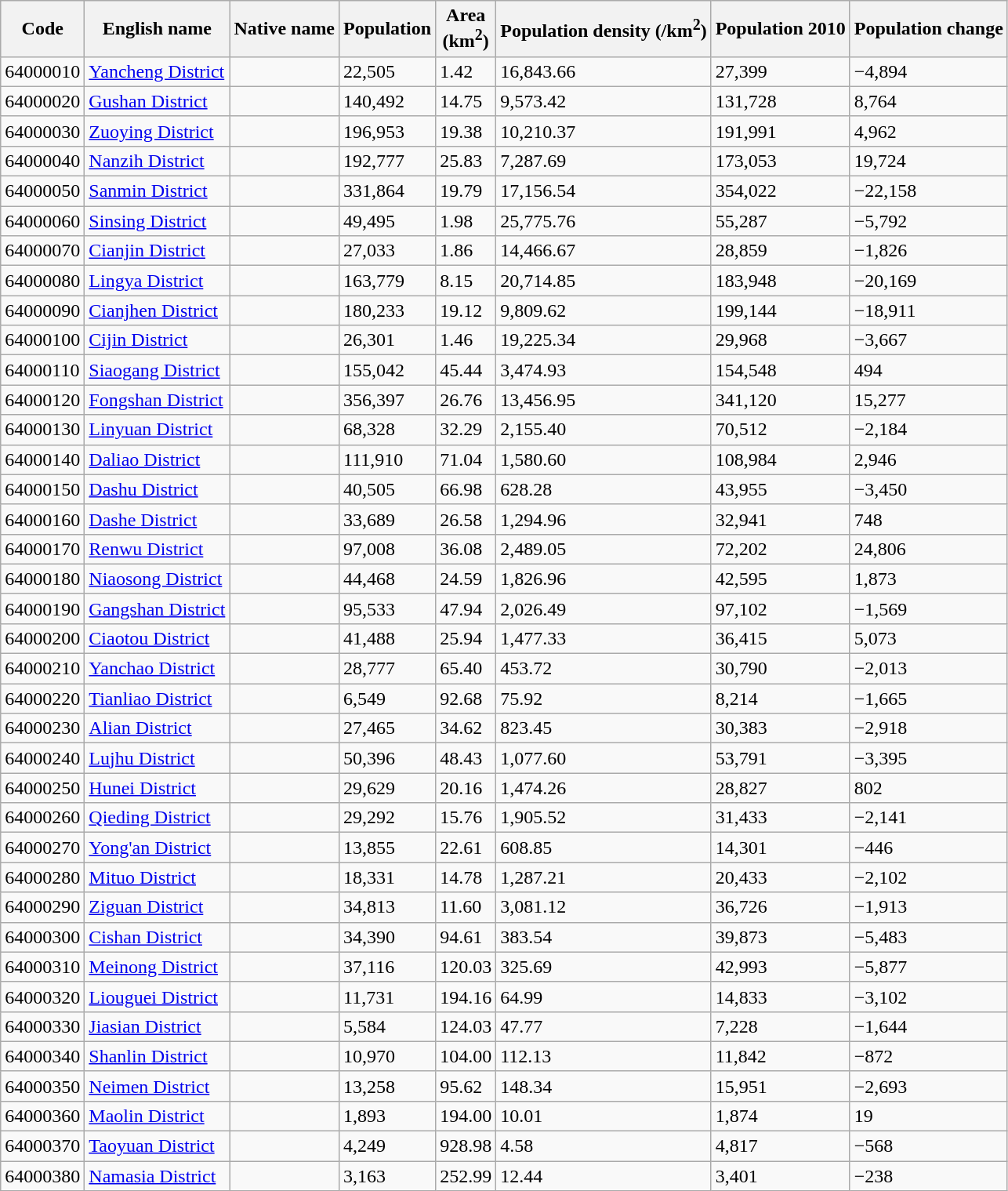<table class="wikitable sortable">
<tr>
<th>Code</th>
<th>English name</th>
<th>Native name</th>
<th>Population</th>
<th>Area<br>(km<sup>2</sup>)</th>
<th>Population density (/km<sup>2</sup>)</th>
<th>Population 2010</th>
<th>Population change</th>
</tr>
<tr>
<td>64000010</td>
<td><a href='#'>Yancheng District</a></td>
<td></td>
<td>22,505</td>
<td>1.42</td>
<td>16,843.66</td>
<td>27,399</td>
<td>−4,894</td>
</tr>
<tr>
<td>64000020</td>
<td><a href='#'>Gushan District</a></td>
<td></td>
<td>140,492</td>
<td>14.75</td>
<td>9,573.42</td>
<td>131,728</td>
<td>8,764</td>
</tr>
<tr>
<td>64000030</td>
<td><a href='#'>Zuoying District</a></td>
<td></td>
<td>196,953</td>
<td>19.38</td>
<td>10,210.37</td>
<td>191,991</td>
<td>4,962</td>
</tr>
<tr>
<td>64000040</td>
<td><a href='#'>Nanzih District</a></td>
<td></td>
<td>192,777</td>
<td>25.83</td>
<td>7,287.69</td>
<td>173,053</td>
<td>19,724</td>
</tr>
<tr>
<td>64000050</td>
<td><a href='#'>Sanmin District</a></td>
<td></td>
<td>331,864</td>
<td>19.79</td>
<td>17,156.54</td>
<td>354,022</td>
<td>−22,158</td>
</tr>
<tr>
<td>64000060</td>
<td><a href='#'>Sinsing District</a></td>
<td></td>
<td>49,495</td>
<td>1.98</td>
<td>25,775.76</td>
<td>55,287</td>
<td>−5,792</td>
</tr>
<tr>
<td>64000070</td>
<td><a href='#'>Cianjin District</a></td>
<td></td>
<td>27,033</td>
<td>1.86</td>
<td>14,466.67</td>
<td>28,859</td>
<td>−1,826</td>
</tr>
<tr>
<td>64000080</td>
<td><a href='#'>Lingya District</a></td>
<td></td>
<td>163,779</td>
<td>8.15</td>
<td>20,714.85</td>
<td>183,948</td>
<td>−20,169</td>
</tr>
<tr>
<td>64000090</td>
<td><a href='#'>Cianjhen District</a></td>
<td></td>
<td>180,233</td>
<td>19.12</td>
<td>9,809.62</td>
<td>199,144</td>
<td>−18,911</td>
</tr>
<tr>
<td>64000100</td>
<td><a href='#'>Cijin District</a></td>
<td></td>
<td>26,301</td>
<td>1.46</td>
<td>19,225.34</td>
<td>29,968</td>
<td>−3,667</td>
</tr>
<tr>
<td>64000110</td>
<td><a href='#'>Siaogang District</a></td>
<td></td>
<td>155,042</td>
<td>45.44</td>
<td>3,474.93</td>
<td>154,548</td>
<td>494</td>
</tr>
<tr>
<td>64000120</td>
<td><a href='#'>Fongshan District</a></td>
<td></td>
<td>356,397</td>
<td>26.76</td>
<td>13,456.95</td>
<td>341,120</td>
<td>15,277</td>
</tr>
<tr>
<td>64000130</td>
<td><a href='#'>Linyuan District</a></td>
<td></td>
<td>68,328</td>
<td>32.29</td>
<td>2,155.40</td>
<td>70,512</td>
<td>−2,184</td>
</tr>
<tr>
<td>64000140</td>
<td><a href='#'>Daliao District</a></td>
<td></td>
<td>111,910</td>
<td>71.04</td>
<td>1,580.60</td>
<td>108,984</td>
<td>2,946</td>
</tr>
<tr>
<td>64000150</td>
<td><a href='#'>Dashu District</a></td>
<td></td>
<td>40,505</td>
<td>66.98</td>
<td>628.28</td>
<td>43,955</td>
<td>−3,450</td>
</tr>
<tr>
<td>64000160</td>
<td><a href='#'>Dashe District</a></td>
<td></td>
<td>33,689</td>
<td>26.58</td>
<td>1,294.96</td>
<td>32,941</td>
<td>748</td>
</tr>
<tr>
<td>64000170</td>
<td><a href='#'>Renwu District</a></td>
<td></td>
<td>97,008</td>
<td>36.08</td>
<td>2,489.05</td>
<td>72,202</td>
<td>24,806</td>
</tr>
<tr>
<td>64000180</td>
<td><a href='#'>Niaosong District</a></td>
<td></td>
<td>44,468</td>
<td>24.59</td>
<td>1,826.96</td>
<td>42,595</td>
<td>1,873</td>
</tr>
<tr>
<td>64000190</td>
<td><a href='#'>Gangshan District</a></td>
<td></td>
<td>95,533</td>
<td>47.94</td>
<td>2,026.49</td>
<td>97,102</td>
<td>−1,569</td>
</tr>
<tr>
<td>64000200</td>
<td><a href='#'>Ciaotou District</a></td>
<td></td>
<td>41,488</td>
<td>25.94</td>
<td>1,477.33</td>
<td>36,415</td>
<td>5,073</td>
</tr>
<tr>
<td>64000210</td>
<td><a href='#'>Yanchao District</a></td>
<td></td>
<td>28,777</td>
<td>65.40</td>
<td>453.72</td>
<td>30,790</td>
<td>−2,013</td>
</tr>
<tr>
<td>64000220</td>
<td><a href='#'>Tianliao District</a></td>
<td></td>
<td>6,549</td>
<td>92.68</td>
<td>75.92</td>
<td>8,214</td>
<td>−1,665</td>
</tr>
<tr>
<td>64000230</td>
<td><a href='#'>Alian District</a></td>
<td></td>
<td>27,465</td>
<td>34.62</td>
<td>823.45</td>
<td>30,383</td>
<td>−2,918</td>
</tr>
<tr>
<td>64000240</td>
<td><a href='#'>Lujhu District</a></td>
<td></td>
<td>50,396</td>
<td>48.43</td>
<td>1,077.60</td>
<td>53,791</td>
<td>−3,395</td>
</tr>
<tr>
<td>64000250</td>
<td><a href='#'>Hunei District</a></td>
<td></td>
<td>29,629</td>
<td>20.16</td>
<td>1,474.26</td>
<td>28,827</td>
<td>802</td>
</tr>
<tr>
<td>64000260</td>
<td><a href='#'>Qieding District</a></td>
<td></td>
<td>29,292</td>
<td>15.76</td>
<td>1,905.52</td>
<td>31,433</td>
<td>−2,141</td>
</tr>
<tr>
<td>64000270</td>
<td><a href='#'>Yong'an District</a></td>
<td></td>
<td>13,855</td>
<td>22.61</td>
<td>608.85</td>
<td>14,301</td>
<td>−446</td>
</tr>
<tr>
<td>64000280</td>
<td><a href='#'>Mituo District</a></td>
<td></td>
<td>18,331</td>
<td>14.78</td>
<td>1,287.21</td>
<td>20,433</td>
<td>−2,102</td>
</tr>
<tr>
<td>64000290</td>
<td><a href='#'>Ziguan District</a></td>
<td></td>
<td>34,813</td>
<td>11.60</td>
<td>3,081.12</td>
<td>36,726</td>
<td>−1,913</td>
</tr>
<tr>
<td>64000300</td>
<td><a href='#'>Cishan District</a></td>
<td></td>
<td>34,390</td>
<td>94.61</td>
<td>383.54</td>
<td>39,873</td>
<td>−5,483</td>
</tr>
<tr>
<td>64000310</td>
<td><a href='#'>Meinong District</a></td>
<td></td>
<td>37,116</td>
<td>120.03</td>
<td>325.69</td>
<td>42,993</td>
<td>−5,877</td>
</tr>
<tr>
<td>64000320</td>
<td><a href='#'>Liouguei District</a></td>
<td></td>
<td>11,731</td>
<td>194.16</td>
<td>64.99</td>
<td>14,833</td>
<td>−3,102</td>
</tr>
<tr>
<td>64000330</td>
<td><a href='#'>Jiasian District</a></td>
<td></td>
<td>5,584</td>
<td>124.03</td>
<td>47.77</td>
<td>7,228</td>
<td>−1,644</td>
</tr>
<tr>
<td>64000340</td>
<td><a href='#'>Shanlin District</a></td>
<td></td>
<td>10,970</td>
<td>104.00</td>
<td>112.13</td>
<td>11,842</td>
<td>−872</td>
</tr>
<tr>
<td>64000350</td>
<td><a href='#'>Neimen District</a></td>
<td></td>
<td>13,258</td>
<td>95.62</td>
<td>148.34</td>
<td>15,951</td>
<td>−2,693</td>
</tr>
<tr>
<td>64000360</td>
<td><a href='#'>Maolin District</a></td>
<td></td>
<td>1,893</td>
<td>194.00</td>
<td>10.01</td>
<td>1,874</td>
<td>19</td>
</tr>
<tr>
<td>64000370</td>
<td><a href='#'>Taoyuan District</a></td>
<td></td>
<td>4,249</td>
<td>928.98</td>
<td>4.58</td>
<td>4,817</td>
<td>−568</td>
</tr>
<tr>
<td>64000380</td>
<td><a href='#'>Namasia District</a></td>
<td></td>
<td>3,163</td>
<td>252.99</td>
<td>12.44</td>
<td>3,401</td>
<td>−238</td>
</tr>
</table>
